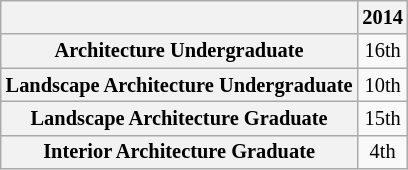<table style="text-align:center; float:left; font-size:85%; margin-left:2em; margin:auto;"  class="wikitable">
<tr>
<th></th>
<th>2014</th>
</tr>
<tr>
<th>Architecture Undergraduate</th>
<td>16th</td>
</tr>
<tr>
<th>Landscape Architecture Undergraduate</th>
<td>10th</td>
</tr>
<tr>
<th>Landscape Architecture Graduate</th>
<td>15th</td>
</tr>
<tr>
<th>Interior Architecture Graduate</th>
<td>4th</td>
</tr>
</table>
